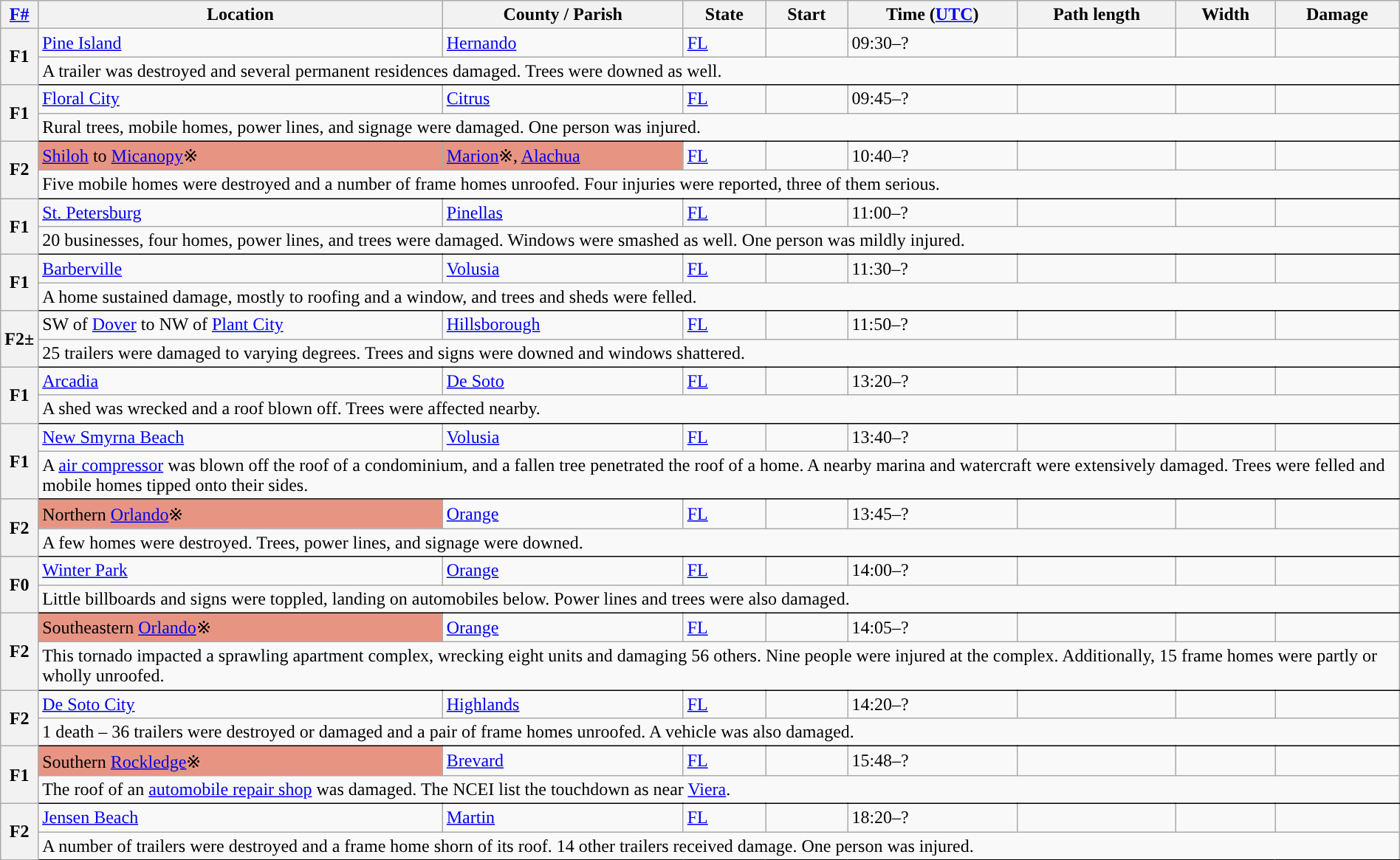<table class="wikitable sortable" style="width:100%;">
<tr>
<th scope="col"  style="width:2%; text-align:center;"><a href='#'>F#</a></th>
<th scope="col" text-align:center;" class="unsortable">Location</th>
<th scope="col" text-align:center;" class="unsortable">County / Parish</th>
<th scope="col" text-align:center;">State</th>
<th scope="col" align="center">Start </th>
<th scope="col" text-align:center;">Time (<a href='#'>UTC</a>)</th>
<th scope="col" text-align:center;">Path length</th>
<th scope="col" text-align:center;">Width</th>
<th scope="col" align="center">Damage</th>
</tr>
<tr>
<th scope="row" rowspan="2" style="background-color:#">F1</th>
<td><a href='#'>Pine Island</a></td>
<td><a href='#'>Hernando</a></td>
<td><a href='#'>FL</a></td>
<td></td>
<td>09:30–?</td>
<td></td>
<td></td>
<td></td>
</tr>
<tr class="expand-child">
<td colspan="9" style=" border-bottom: 1px solid black;">A trailer was destroyed and several permanent residences damaged. Trees were downed as well.</td>
</tr>
<tr>
<th scope="row" rowspan="2" style="background-color:#">F1</th>
<td><a href='#'>Floral City</a></td>
<td><a href='#'>Citrus</a></td>
<td><a href='#'>FL</a></td>
<td></td>
<td>09:45–?</td>
<td></td>
<td></td>
<td></td>
</tr>
<tr class="expand-child">
<td colspan="9" style=" border-bottom: 1px solid black;">Rural trees, mobile homes, power lines, and signage were damaged. One person was injured.</td>
</tr>
<tr>
<th scope="row" rowspan="2" style="background-color:#">F2</th>
<td bgcolor=#E89483><a href='#'>Shiloh</a> to <a href='#'>Micanopy</a>※</td>
<td bgcolor=#E89483><a href='#'>Marion</a>※, <a href='#'>Alachua</a></td>
<td><a href='#'>FL</a></td>
<td></td>
<td>10:40–?</td>
<td></td>
<td></td>
<td></td>
</tr>
<tr class="expand-child">
<td colspan="9" style=" border-bottom: 1px solid black;">Five mobile homes were destroyed and a number of frame homes unroofed. Four injuries were reported, three of them serious.</td>
</tr>
<tr>
<th scope="row" rowspan="2" style="background-color:#">F1</th>
<td><a href='#'>St. Petersburg</a></td>
<td><a href='#'>Pinellas</a></td>
<td><a href='#'>FL</a></td>
<td></td>
<td>11:00–?</td>
<td></td>
<td></td>
<td></td>
</tr>
<tr class="expand-child">
<td colspan="9" style=" border-bottom: 1px solid black;">20 businesses, four homes, power lines, and trees were damaged. Windows were smashed as well. One person was mildly injured.</td>
</tr>
<tr>
<th scope="row" rowspan="2" style="background-color:#">F1</th>
<td><a href='#'>Barberville</a></td>
<td><a href='#'>Volusia</a></td>
<td><a href='#'>FL</a></td>
<td></td>
<td>11:30–?</td>
<td></td>
<td></td>
<td></td>
</tr>
<tr class="expand-child">
<td colspan="9" style=" border-bottom: 1px solid black;">A home sustained damage, mostly to roofing and a window, and trees and sheds were felled.</td>
</tr>
<tr>
<th scope="row" rowspan="2" style="background-color:#">F2±</th>
<td>SW of <a href='#'>Dover</a> to NW of <a href='#'>Plant City</a></td>
<td><a href='#'>Hillsborough</a></td>
<td><a href='#'>FL</a></td>
<td></td>
<td>11:50–?</td>
<td></td>
<td></td>
<td></td>
</tr>
<tr class="expand-child">
<td colspan="9" style=" border-bottom: 1px solid black;">25 trailers were damaged to varying degrees. Trees and signs were downed and windows shattered.</td>
</tr>
<tr>
<th scope="row" rowspan="2" style="background-color:#">F1</th>
<td><a href='#'>Arcadia</a></td>
<td><a href='#'>De Soto</a></td>
<td><a href='#'>FL</a></td>
<td></td>
<td>13:20–?</td>
<td></td>
<td></td>
<td></td>
</tr>
<tr class="expand-child">
<td colspan="9" style=" border-bottom: 1px solid black;">A shed was wrecked and a roof blown off. Trees were affected nearby.</td>
</tr>
<tr>
<th scope="row" rowspan="2" style="background-color:#">F1</th>
<td><a href='#'>New Smyrna Beach</a></td>
<td><a href='#'>Volusia</a></td>
<td><a href='#'>FL</a></td>
<td></td>
<td>13:40–?</td>
<td></td>
<td></td>
<td></td>
</tr>
<tr class="expand-child">
<td colspan="9" style=" border-bottom: 1px solid black;">A  <a href='#'>air compressor</a> was blown off the roof of a condominium, and a fallen tree penetrated the roof of a home. A nearby marina and watercraft were extensively damaged. Trees were felled and mobile homes tipped onto their sides.</td>
</tr>
<tr>
<th scope="row" rowspan="2" style="background-color:#">F2</th>
<td bgcolor=#E89483>Northern <a href='#'>Orlando</a>※</td>
<td><a href='#'>Orange</a></td>
<td><a href='#'>FL</a></td>
<td></td>
<td>13:45–?</td>
<td></td>
<td></td>
<td></td>
</tr>
<tr class="expand-child">
<td colspan="9" style=" border-bottom: 1px solid black;">A few homes were destroyed. Trees, power lines, and signage were downed.</td>
</tr>
<tr>
<th scope="row" rowspan="2" style="background-color:#">F0</th>
<td><a href='#'>Winter Park</a></td>
<td><a href='#'>Orange</a></td>
<td><a href='#'>FL</a></td>
<td></td>
<td>14:00–?</td>
<td></td>
<td></td>
<td></td>
</tr>
<tr class="expand-child">
<td colspan="9" style=" border-bottom: 1px solid black;">Little billboards and signs were toppled, landing on automobiles below. Power lines and trees were also damaged.</td>
</tr>
<tr>
<th scope="row" rowspan="2" style="background-color:#">F2</th>
<td bgcolor=#E89483>Southeastern <a href='#'>Orlando</a>※</td>
<td><a href='#'>Orange</a></td>
<td><a href='#'>FL</a></td>
<td></td>
<td>14:05–?</td>
<td></td>
<td></td>
<td></td>
</tr>
<tr class="expand-child">
<td colspan="9" style=" border-bottom: 1px solid black;">This tornado impacted a sprawling apartment complex, wrecking eight units and damaging 56 others. Nine people were injured at the complex. Additionally, 15 frame homes were partly or wholly unroofed.</td>
</tr>
<tr>
<th scope="row" rowspan="2" style="background-color:#">F2</th>
<td><a href='#'>De Soto City</a></td>
<td><a href='#'>Highlands</a></td>
<td><a href='#'>FL</a></td>
<td></td>
<td>14:20–?</td>
<td></td>
<td></td>
<td></td>
</tr>
<tr class="expand-child">
<td colspan="9" style=" border-bottom: 1px solid black;">1 death – 36 trailers were destroyed or damaged and a pair of frame homes unroofed. A vehicle was also damaged.</td>
</tr>
<tr>
<th scope="row" rowspan="2" style="background-color:#">F1</th>
<td bgcolor=#E89483>Southern <a href='#'>Rockledge</a>※</td>
<td><a href='#'>Brevard</a></td>
<td><a href='#'>FL</a></td>
<td></td>
<td>15:48–?</td>
<td></td>
<td></td>
<td></td>
</tr>
<tr class="expand-child">
<td colspan="9" style=" border-bottom: 1px solid black;">The roof of an <a href='#'>automobile repair shop</a> was damaged. The NCEI list the touchdown as near <a href='#'>Viera</a>.</td>
</tr>
<tr>
<th scope="row" rowspan="2" style="background-color:#">F2</th>
<td><a href='#'>Jensen Beach</a></td>
<td><a href='#'>Martin</a></td>
<td><a href='#'>FL</a></td>
<td></td>
<td>18:20–?</td>
<td></td>
<td></td>
<td></td>
</tr>
<tr class="expand-child">
<td colspan="9" style=" border-bottom: 1px solid black;">A number of trailers were destroyed and a frame home shorn of its roof. 14 other trailers received damage. One person was injured.</td>
</tr>
</table>
